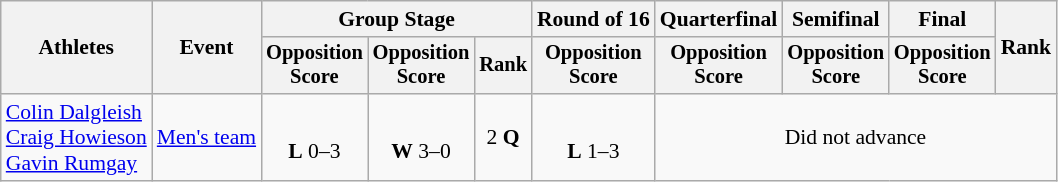<table class="wikitable" style="font-size:90%">
<tr>
<th rowspan=2>Athletes</th>
<th rowspan=2>Event</th>
<th colspan=3>Group Stage</th>
<th>Round of 16</th>
<th>Quarterfinal</th>
<th>Semifinal</th>
<th>Final</th>
<th rowspan=2>Rank</th>
</tr>
<tr style="font-size:95%">
<th>Opposition<br>Score</th>
<th>Opposition<br>Score</th>
<th>Rank</th>
<th>Opposition<br>Score</th>
<th>Opposition<br>Score</th>
<th>Opposition<br>Score</th>
<th>Opposition<br>Score</th>
</tr>
<tr align=center>
<td align=left><a href='#'>Colin Dalgleish</a><br><a href='#'>Craig Howieson</a><br><a href='#'>Gavin Rumgay</a></td>
<td align=left><a href='#'>Men's team</a></td>
<td><br><strong>L</strong> 0–3</td>
<td><br><strong>W</strong> 3–0</td>
<td>2 <strong>Q</strong></td>
<td><br><strong>L</strong> 1–3</td>
<td Colspan=4>Did not advance</td>
</tr>
</table>
